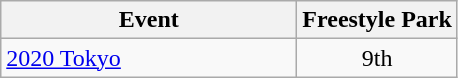<table class="wikitable" style="text-align: center;">
<tr ">
<th style="width:190px;">Event</th>
<th>Freestyle Park</th>
</tr>
<tr>
<td align=left> <a href='#'>2020 Tokyo</a></td>
<td>9th</td>
</tr>
</table>
